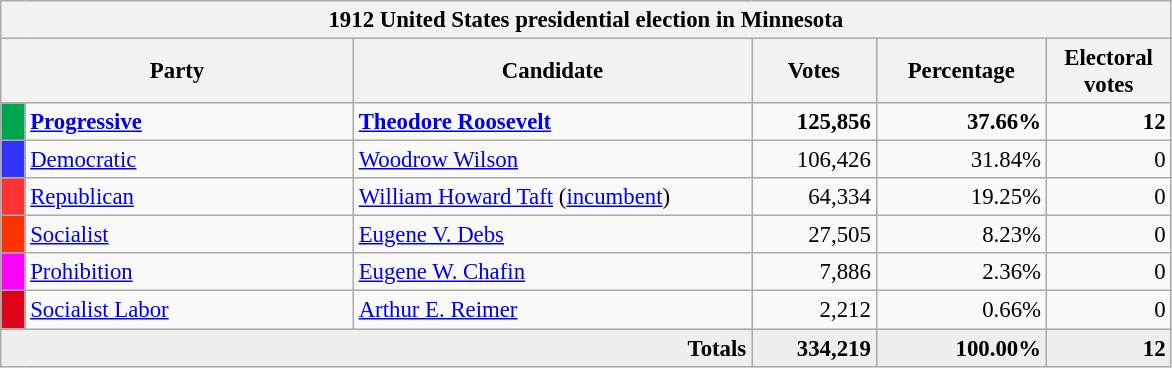<table class="wikitable" style="font-size: 95%;">
<tr>
<th colspan="6">1912 United States presidential election in Minnesota</th>
</tr>
<tr>
<th colspan="2" style="width: 15em">Party</th>
<th style="width: 17em">Candidate</th>
<th style="width: 5em">Votes</th>
<th style="width: 7em">Percentage</th>
<th style="width: 5em">Electoral votes</th>
</tr>
<tr>
<th style="background-color:#00A550; width: 3px"></th>
<td style="width: 130px"><strong><a href='#'>Progressive</a></strong></td>
<td><strong><a href='#'>Theodore Roosevelt</a></strong></td>
<td align="right"><strong>125,856</strong></td>
<td align="right"><strong>37.66%</strong></td>
<td align="right"><strong>12</strong></td>
</tr>
<tr>
<th style="background-color:#3333FF; width: 3px"></th>
<td style="width: 130px"><a href='#'>Democratic</a></td>
<td><a href='#'>Woodrow Wilson</a></td>
<td align="right">106,426</td>
<td align="right">31.84%</td>
<td align="right">0</td>
</tr>
<tr>
<th style="background-color:#FF3333; width: 3px"></th>
<td style="width: 130px"><a href='#'>Republican</a></td>
<td><a href='#'>William Howard Taft</a> (<a href='#'>incumbent</a>)</td>
<td align="right">64,334</td>
<td align="right">19.25%</td>
<td align="right">0</td>
</tr>
<tr>
<th style="background-color:#FF3300; width: 3px"></th>
<td style="width: 130px"><a href='#'>Socialist</a></td>
<td><a href='#'>Eugene V. Debs</a></td>
<td align="right">27,505</td>
<td align="right">8.23%</td>
<td align="right">0</td>
</tr>
<tr>
<th style="background-color:#FF00FF; width: 3px"></th>
<td style="width: 130px"><a href='#'>Prohibition</a></td>
<td><a href='#'>Eugene W. Chafin</a></td>
<td align="right">7,886</td>
<td align="right">2.36%</td>
<td align="right">0</td>
</tr>
<tr>
<th style="background-color:#DD051D; width: 3px"></th>
<td style="width: 130px"><a href='#'>Socialist Labor</a></td>
<td><a href='#'>Arthur E. Reimer</a></td>
<td align="right">2,212</td>
<td align="right">0.66%</td>
<td align="right">0</td>
</tr>
<tr bgcolor="#EEEEEE">
<td colspan="3" align="right"><strong>Totals</strong></td>
<td align="right"><strong>334,219</strong></td>
<td align="right"><strong>100.00%</strong></td>
<td align="right"><strong>12</strong></td>
</tr>
</table>
